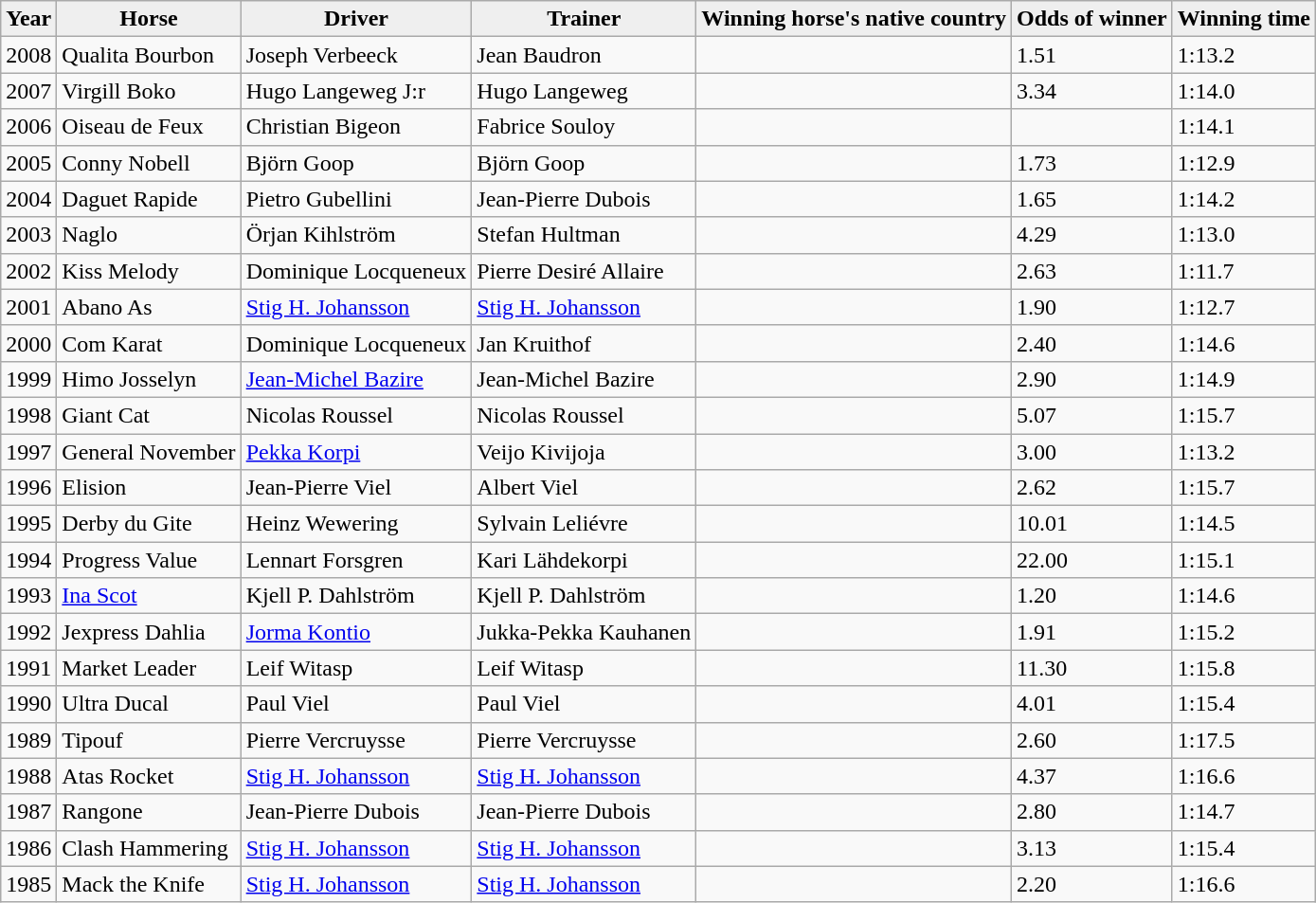<table class="wikitable">
<tr ---- align="center">
<th align="left" style="background:#efefef;">Year</th>
<th align="left" style="background:#efefef;">Horse</th>
<th align="left" style="background:#efefef;">Driver</th>
<th align="left" style="background:#efefef;">Trainer</th>
<th align="left" style="background:#efefef;">Winning horse's native country</th>
<th align="left" style="background:#efefef;">Odds of winner</th>
<th align="left" style="background:#efefef;">Winning time</th>
</tr>
<tr ---->
<td>2008</td>
<td>Qualita Bourbon</td>
<td>Joseph Verbeeck</td>
<td>Jean Baudron</td>
<td></td>
<td>1.51</td>
<td>1:13.2</td>
</tr>
<tr ---->
<td>2007</td>
<td>Virgill Boko</td>
<td>Hugo Langeweg J:r</td>
<td>Hugo Langeweg</td>
<td></td>
<td>3.34</td>
<td>1:14.0</td>
</tr>
<tr ---->
<td>2006</td>
<td>Oiseau de Feux</td>
<td>Christian Bigeon</td>
<td>Fabrice Souloy</td>
<td></td>
<td></td>
<td>1:14.1</td>
</tr>
<tr ---->
<td>2005</td>
<td>Conny Nobell</td>
<td>Björn Goop</td>
<td>Björn Goop</td>
<td></td>
<td>1.73</td>
<td>1:12.9</td>
</tr>
<tr ---->
<td>2004</td>
<td>Daguet Rapide</td>
<td>Pietro Gubellini</td>
<td>Jean-Pierre Dubois</td>
<td></td>
<td>1.65</td>
<td>1:14.2</td>
</tr>
<tr ---->
<td>2003</td>
<td>Naglo</td>
<td>Örjan Kihlström</td>
<td>Stefan Hultman</td>
<td></td>
<td>4.29</td>
<td>1:13.0</td>
</tr>
<tr ---->
<td>2002</td>
<td>Kiss Melody</td>
<td>Dominique Locqueneux</td>
<td>Pierre Desiré Allaire</td>
<td></td>
<td>2.63</td>
<td>1:11.7</td>
</tr>
<tr ---->
<td>2001</td>
<td>Abano As</td>
<td><a href='#'>Stig H. Johansson</a></td>
<td><a href='#'>Stig H. Johansson</a></td>
<td></td>
<td>1.90</td>
<td>1:12.7</td>
</tr>
<tr ---->
<td>2000</td>
<td>Com Karat</td>
<td>Dominique Locqueneux</td>
<td>Jan Kruithof</td>
<td></td>
<td>2.40</td>
<td>1:14.6</td>
</tr>
<tr ---->
<td>1999</td>
<td>Himo Josselyn</td>
<td><a href='#'>Jean-Michel Bazire</a></td>
<td>Jean-Michel Bazire</td>
<td></td>
<td>2.90</td>
<td>1:14.9</td>
</tr>
<tr ---->
<td>1998</td>
<td>Giant Cat</td>
<td>Nicolas Roussel</td>
<td>Nicolas Roussel</td>
<td></td>
<td>5.07</td>
<td>1:15.7</td>
</tr>
<tr ---->
<td>1997</td>
<td>General November</td>
<td><a href='#'>Pekka Korpi</a></td>
<td>Veijo Kivijoja</td>
<td></td>
<td>3.00</td>
<td>1:13.2</td>
</tr>
<tr ---->
<td>1996</td>
<td>Elision</td>
<td>Jean-Pierre Viel</td>
<td>Albert Viel</td>
<td></td>
<td>2.62</td>
<td>1:15.7</td>
</tr>
<tr ---->
<td>1995</td>
<td>Derby du Gite</td>
<td>Heinz Wewering</td>
<td>Sylvain Leliévre</td>
<td></td>
<td>10.01</td>
<td>1:14.5</td>
</tr>
<tr ---->
<td>1994</td>
<td>Progress Value</td>
<td>Lennart Forsgren</td>
<td>Kari Lähdekorpi</td>
<td></td>
<td>22.00</td>
<td>1:15.1</td>
</tr>
<tr ---->
<td>1993</td>
<td><a href='#'>Ina Scot</a></td>
<td>Kjell P. Dahlström</td>
<td>Kjell P. Dahlström</td>
<td></td>
<td>1.20</td>
<td>1:14.6</td>
</tr>
<tr ---->
<td>1992</td>
<td>Jexpress Dahlia</td>
<td><a href='#'>Jorma Kontio</a></td>
<td>Jukka-Pekka Kauhanen</td>
<td></td>
<td>1.91</td>
<td>1:15.2</td>
</tr>
<tr ---->
<td>1991</td>
<td>Market Leader</td>
<td>Leif Witasp</td>
<td>Leif Witasp</td>
<td></td>
<td>11.30</td>
<td>1:15.8</td>
</tr>
<tr ---->
<td>1990</td>
<td>Ultra Ducal</td>
<td>Paul Viel</td>
<td>Paul Viel</td>
<td></td>
<td>4.01</td>
<td>1:15.4</td>
</tr>
<tr ---->
<td>1989</td>
<td>Tipouf</td>
<td>Pierre Vercruysse</td>
<td>Pierre Vercruysse</td>
<td></td>
<td>2.60</td>
<td>1:17.5</td>
</tr>
<tr ---->
<td>1988</td>
<td>Atas Rocket</td>
<td><a href='#'>Stig H. Johansson</a></td>
<td><a href='#'>Stig H. Johansson</a></td>
<td></td>
<td>4.37</td>
<td>1:16.6</td>
</tr>
<tr ---->
<td>1987</td>
<td>Rangone</td>
<td>Jean-Pierre Dubois</td>
<td>Jean-Pierre Dubois</td>
<td></td>
<td>2.80</td>
<td>1:14.7</td>
</tr>
<tr ---->
<td>1986</td>
<td>Clash Hammering</td>
<td><a href='#'>Stig H. Johansson</a></td>
<td><a href='#'>Stig H. Johansson</a></td>
<td></td>
<td>3.13</td>
<td>1:15.4</td>
</tr>
<tr ---->
<td>1985</td>
<td>Mack the Knife</td>
<td><a href='#'>Stig H. Johansson</a></td>
<td><a href='#'>Stig H. Johansson</a></td>
<td></td>
<td>2.20</td>
<td>1:16.6</td>
</tr>
</table>
